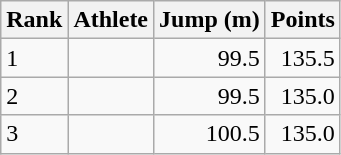<table class="wikitable">
<tr>
<th>Rank</th>
<th>Athlete</th>
<th>Jump (m)</th>
<th>Points</th>
</tr>
<tr>
<td>1</td>
<td></td>
<td align=right>99.5</td>
<td align=right>135.5</td>
</tr>
<tr>
<td>2</td>
<td></td>
<td align=right>99.5</td>
<td align=right>135.0</td>
</tr>
<tr>
<td>3</td>
<td></td>
<td align=right>100.5</td>
<td align=right>135.0</td>
</tr>
</table>
